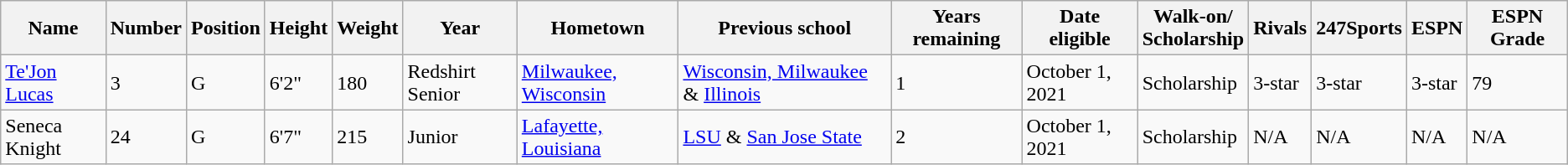<table class="wikitable">
<tr>
<th>Name</th>
<th>Number</th>
<th>Position</th>
<th>Height</th>
<th>Weight</th>
<th>Year</th>
<th>Hometown</th>
<th>Previous school</th>
<th>Years remaining</th>
<th>Date eligible</th>
<th>Walk-on/<br>Scholarship</th>
<th>Rivals</th>
<th>247Sports</th>
<th>ESPN</th>
<th>ESPN Grade</th>
</tr>
<tr>
<td><a href='#'>Te'Jon Lucas</a></td>
<td>3</td>
<td>G</td>
<td>6'2"</td>
<td>180</td>
<td>Redshirt Senior</td>
<td><a href='#'>Milwaukee, Wisconsin</a></td>
<td><a href='#'>Wisconsin, Milwaukee</a> & <a href='#'>Illinois</a></td>
<td>1</td>
<td>October 1, 2021</td>
<td>Scholarship</td>
<td>3-star</td>
<td>3-star</td>
<td>3-star</td>
<td>79</td>
</tr>
<tr>
<td>Seneca Knight</td>
<td>24</td>
<td>G</td>
<td>6'7"</td>
<td>215</td>
<td>Junior</td>
<td><a href='#'>Lafayette, Louisiana</a></td>
<td><a href='#'>LSU</a> & <a href='#'>San Jose State</a></td>
<td>2</td>
<td>October 1, 2021</td>
<td>Scholarship</td>
<td>N/A</td>
<td>N/A</td>
<td>N/A</td>
<td>N/A</td>
</tr>
</table>
